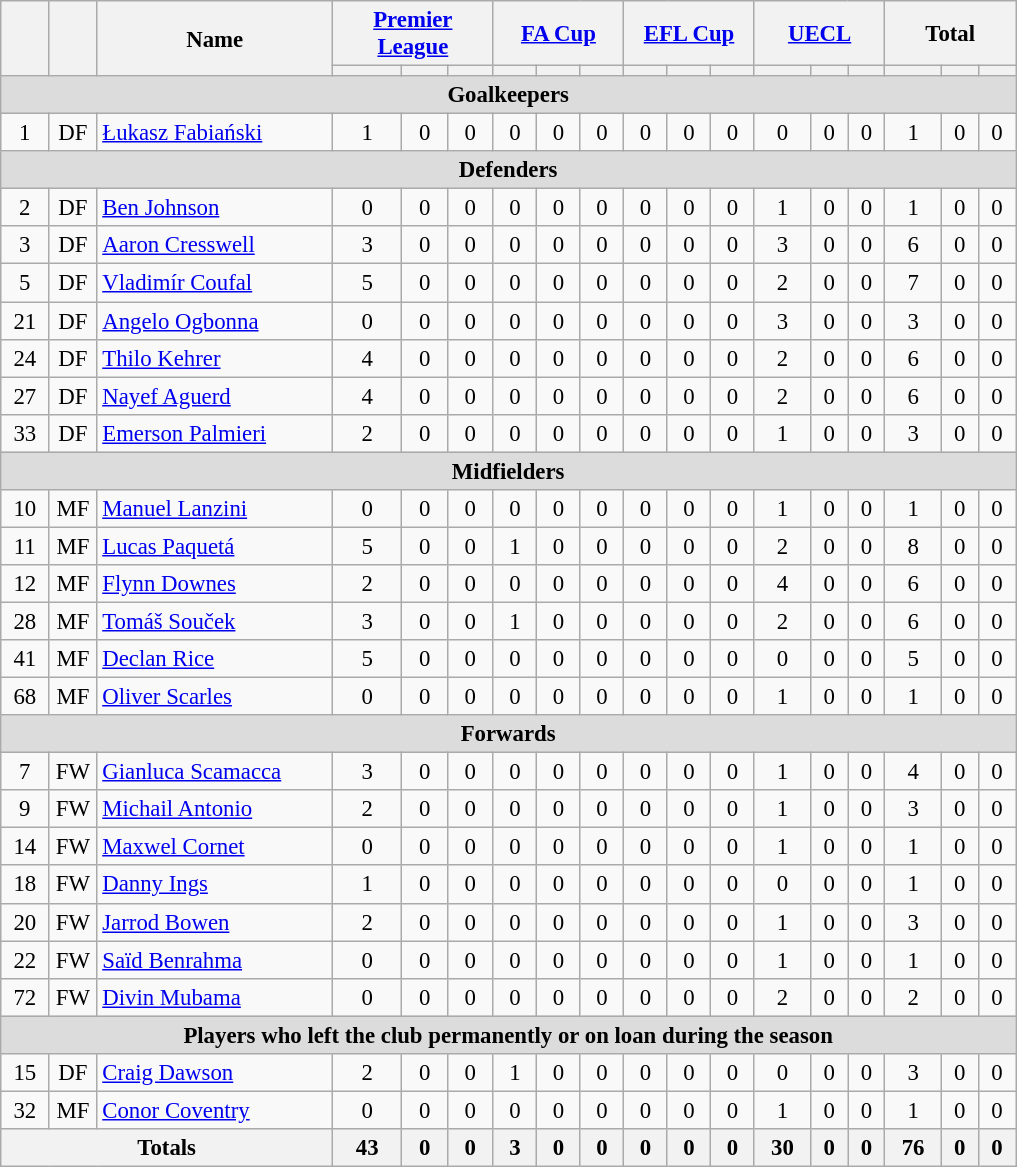<table class="wikitable sortable" style="font-size: 95%; text-align: center;">
<tr>
<th rowspan="2" style="width:25px;"></th>
<th rowspan="2" style="width:25px;"></th>
<th rowspan="2" style="width:150px;">Name</th>
<th colspan="3" style="width:100px;"><a href='#'>Premier League</a></th>
<th colspan="3" style="width:80px;"><a href='#'>FA Cup</a></th>
<th colspan="3" style="width:80px;"><a href='#'>EFL Cup</a></th>
<th colspan="3" style="width:80px;"><a href='#'>UECL</a></th>
<th colspan="3" style="width:80px;"><strong>Total</strong></th>
</tr>
<tr>
<th></th>
<th></th>
<th></th>
<th></th>
<th></th>
<th></th>
<th></th>
<th></th>
<th></th>
<th></th>
<th></th>
<th></th>
<th></th>
<th></th>
<th></th>
</tr>
<tr>
<th colspan="19" style=background:#dcdcdc; text-align:center>Goalkeepers</th>
</tr>
<tr>
<td>1</td>
<td>DF</td>
<td align="left"> <a href='#'>Łukasz Fabiański</a></td>
<td>1</td>
<td>0</td>
<td>0</td>
<td>0</td>
<td>0</td>
<td>0</td>
<td>0</td>
<td>0</td>
<td>0</td>
<td>0</td>
<td>0</td>
<td>0</td>
<td>1</td>
<td>0</td>
<td>0</td>
</tr>
<tr>
<th colspan="19" style=background:#dcdcdc; text-align:center>Defenders</th>
</tr>
<tr>
<td>2</td>
<td>DF</td>
<td align="left"> <a href='#'>Ben Johnson</a></td>
<td>0</td>
<td>0</td>
<td>0</td>
<td>0</td>
<td>0</td>
<td>0</td>
<td>0</td>
<td>0</td>
<td>0</td>
<td>1</td>
<td>0</td>
<td>0</td>
<td>1</td>
<td>0</td>
<td>0</td>
</tr>
<tr>
<td>3</td>
<td>DF</td>
<td align="left"> <a href='#'>Aaron Cresswell</a></td>
<td>3</td>
<td>0</td>
<td>0</td>
<td>0</td>
<td>0</td>
<td>0</td>
<td>0</td>
<td>0</td>
<td>0</td>
<td>3</td>
<td>0</td>
<td>0</td>
<td>6</td>
<td>0</td>
<td>0</td>
</tr>
<tr>
<td>5</td>
<td>DF</td>
<td align="left"> <a href='#'>Vladimír Coufal</a></td>
<td>5</td>
<td>0</td>
<td>0</td>
<td>0</td>
<td>0</td>
<td>0</td>
<td>0</td>
<td>0</td>
<td>0</td>
<td>2</td>
<td>0</td>
<td>0</td>
<td>7</td>
<td>0</td>
<td>0</td>
</tr>
<tr>
<td>21</td>
<td>DF</td>
<td align="left"> <a href='#'>Angelo Ogbonna</a></td>
<td>0</td>
<td>0</td>
<td>0</td>
<td>0</td>
<td>0</td>
<td>0</td>
<td>0</td>
<td>0</td>
<td>0</td>
<td>3</td>
<td>0</td>
<td>0</td>
<td>3</td>
<td>0</td>
<td>0</td>
</tr>
<tr>
<td>24</td>
<td>DF</td>
<td align="left"> <a href='#'>Thilo Kehrer</a></td>
<td>4</td>
<td>0</td>
<td>0</td>
<td>0</td>
<td>0</td>
<td>0</td>
<td>0</td>
<td>0</td>
<td>0</td>
<td>2</td>
<td>0</td>
<td>0</td>
<td>6</td>
<td>0</td>
<td>0</td>
</tr>
<tr>
<td>27</td>
<td>DF</td>
<td align="left"> <a href='#'>Nayef Aguerd</a></td>
<td>4</td>
<td>0</td>
<td>0</td>
<td>0</td>
<td>0</td>
<td>0</td>
<td>0</td>
<td>0</td>
<td>0</td>
<td>2</td>
<td>0</td>
<td>0</td>
<td>6</td>
<td>0</td>
<td>0</td>
</tr>
<tr>
<td>33</td>
<td>DF</td>
<td align="left"> <a href='#'>Emerson Palmieri</a></td>
<td>2</td>
<td>0</td>
<td>0</td>
<td>0</td>
<td>0</td>
<td>0</td>
<td>0</td>
<td>0</td>
<td>0</td>
<td>1</td>
<td>0</td>
<td>0</td>
<td>3</td>
<td>0</td>
<td>0</td>
</tr>
<tr>
<th colspan="19" style=background:#dcdcdc; text-align:center>Midfielders</th>
</tr>
<tr>
<td>10</td>
<td>MF</td>
<td align="left"> <a href='#'>Manuel Lanzini</a></td>
<td>0</td>
<td>0</td>
<td>0</td>
<td>0</td>
<td>0</td>
<td>0</td>
<td>0</td>
<td>0</td>
<td>0</td>
<td>1</td>
<td>0</td>
<td>0</td>
<td>1</td>
<td>0</td>
<td>0</td>
</tr>
<tr>
<td>11</td>
<td>MF</td>
<td align="left"> <a href='#'>Lucas Paquetá</a></td>
<td>5</td>
<td>0</td>
<td>0</td>
<td>1</td>
<td>0</td>
<td>0</td>
<td>0</td>
<td>0</td>
<td>0</td>
<td>2</td>
<td>0</td>
<td>0</td>
<td>8</td>
<td>0</td>
<td>0</td>
</tr>
<tr>
<td>12</td>
<td>MF</td>
<td align="left"> <a href='#'>Flynn Downes</a></td>
<td>2</td>
<td>0</td>
<td>0</td>
<td>0</td>
<td>0</td>
<td>0</td>
<td>0</td>
<td>0</td>
<td>0</td>
<td>4</td>
<td>0</td>
<td>0</td>
<td>6</td>
<td>0</td>
<td>0</td>
</tr>
<tr>
<td>28</td>
<td>MF</td>
<td align="left"> <a href='#'>Tomáš Souček</a></td>
<td>3</td>
<td>0</td>
<td>0</td>
<td>1</td>
<td>0</td>
<td>0</td>
<td>0</td>
<td>0</td>
<td>0</td>
<td>2</td>
<td>0</td>
<td>0</td>
<td>6</td>
<td>0</td>
<td>0</td>
</tr>
<tr>
<td>41</td>
<td>MF</td>
<td align="left"> <a href='#'>Declan Rice</a></td>
<td>5</td>
<td>0</td>
<td>0</td>
<td>0</td>
<td>0</td>
<td>0</td>
<td>0</td>
<td>0</td>
<td>0</td>
<td>0</td>
<td>0</td>
<td>0</td>
<td>5</td>
<td>0</td>
<td>0</td>
</tr>
<tr>
<td>68</td>
<td>MF</td>
<td align="left"> <a href='#'>Oliver Scarles</a></td>
<td>0</td>
<td>0</td>
<td>0</td>
<td>0</td>
<td>0</td>
<td>0</td>
<td>0</td>
<td>0</td>
<td>0</td>
<td>1</td>
<td>0</td>
<td>0</td>
<td>1</td>
<td>0</td>
<td>0</td>
</tr>
<tr>
<th colspan="19" style=background:#dcdcdc; text-align:center>Forwards</th>
</tr>
<tr>
<td>7</td>
<td>FW</td>
<td align="left"> <a href='#'>Gianluca Scamacca</a></td>
<td>3</td>
<td>0</td>
<td>0</td>
<td>0</td>
<td>0</td>
<td>0</td>
<td>0</td>
<td>0</td>
<td>0</td>
<td>1</td>
<td>0</td>
<td>0</td>
<td>4</td>
<td>0</td>
<td>0</td>
</tr>
<tr>
<td>9</td>
<td>FW</td>
<td align="left"> <a href='#'>Michail Antonio</a></td>
<td>2</td>
<td>0</td>
<td>0</td>
<td>0</td>
<td>0</td>
<td>0</td>
<td>0</td>
<td>0</td>
<td>0</td>
<td>1</td>
<td>0</td>
<td>0</td>
<td>3</td>
<td>0</td>
<td>0</td>
</tr>
<tr>
<td>14</td>
<td>FW</td>
<td align="left"> <a href='#'>Maxwel Cornet</a></td>
<td>0</td>
<td>0</td>
<td>0</td>
<td>0</td>
<td>0</td>
<td>0</td>
<td>0</td>
<td>0</td>
<td>0</td>
<td>1</td>
<td>0</td>
<td>0</td>
<td>1</td>
<td>0</td>
<td>0</td>
</tr>
<tr>
<td>18</td>
<td>FW</td>
<td align="left"> <a href='#'>Danny Ings</a></td>
<td>1</td>
<td>0</td>
<td>0</td>
<td>0</td>
<td>0</td>
<td>0</td>
<td>0</td>
<td>0</td>
<td>0</td>
<td>0</td>
<td>0</td>
<td>0</td>
<td>1</td>
<td>0</td>
<td>0</td>
</tr>
<tr>
<td>20</td>
<td>FW</td>
<td align="left"> <a href='#'>Jarrod Bowen</a></td>
<td>2</td>
<td>0</td>
<td>0</td>
<td>0</td>
<td>0</td>
<td>0</td>
<td>0</td>
<td>0</td>
<td>0</td>
<td>1</td>
<td>0</td>
<td>0</td>
<td>3</td>
<td>0</td>
<td>0</td>
</tr>
<tr>
<td>22</td>
<td>FW</td>
<td align="left"> <a href='#'>Saïd Benrahma</a></td>
<td>0</td>
<td>0</td>
<td>0</td>
<td>0</td>
<td>0</td>
<td>0</td>
<td>0</td>
<td>0</td>
<td>0</td>
<td>1</td>
<td>0</td>
<td>0</td>
<td>1</td>
<td>0</td>
<td>0</td>
</tr>
<tr>
<td>72</td>
<td>FW</td>
<td align="left"> <a href='#'>Divin Mubama</a></td>
<td>0</td>
<td>0</td>
<td>0</td>
<td>0</td>
<td>0</td>
<td>0</td>
<td>0</td>
<td>0</td>
<td>0</td>
<td>2</td>
<td>0</td>
<td>0</td>
<td>2</td>
<td>0</td>
<td>0</td>
</tr>
<tr>
<th colspan="19" style=background:#dcdcdc; text-align:center>Players who left the club permanently or on loan during the season</th>
</tr>
<tr>
<td>15</td>
<td>DF</td>
<td align="left"> <a href='#'>Craig Dawson</a></td>
<td>2</td>
<td>0</td>
<td>0</td>
<td>1</td>
<td>0</td>
<td>0</td>
<td>0</td>
<td>0</td>
<td>0</td>
<td>0</td>
<td>0</td>
<td>0</td>
<td>3</td>
<td>0</td>
<td>0</td>
</tr>
<tr>
<td>32</td>
<td>MF</td>
<td align="left"> <a href='#'>Conor Coventry</a></td>
<td>0</td>
<td>0</td>
<td>0</td>
<td>0</td>
<td>0</td>
<td>0</td>
<td>0</td>
<td>0</td>
<td>0</td>
<td>1</td>
<td>0</td>
<td>0</td>
<td>1</td>
<td>0</td>
<td>0</td>
</tr>
<tr>
<th colspan=3><strong>Totals</strong></th>
<th>43</th>
<th>0</th>
<th>0</th>
<th>3</th>
<th>0</th>
<th>0</th>
<th>0</th>
<th>0</th>
<th>0</th>
<th>30</th>
<th>0</th>
<th>0</th>
<th>76</th>
<th>0</th>
<th>0</th>
</tr>
</table>
